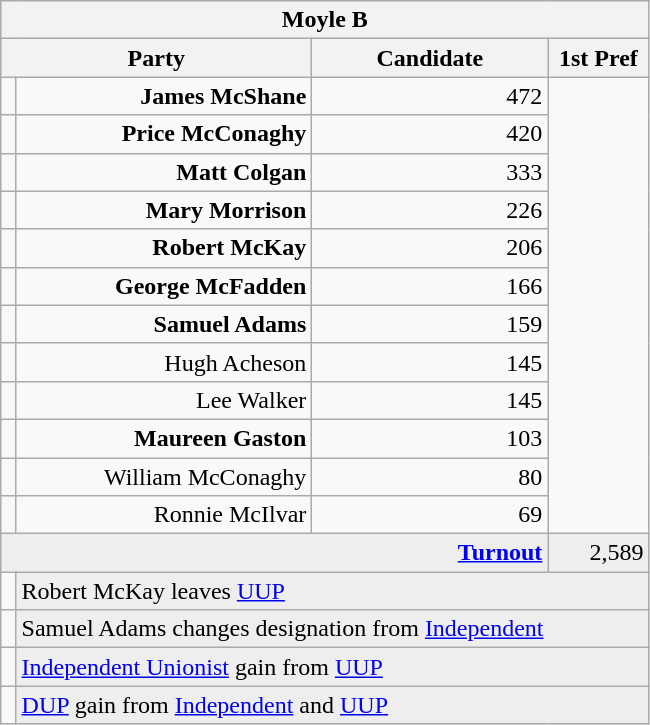<table class="wikitable">
<tr>
<th colspan="4" align="center">Moyle B</th>
</tr>
<tr>
<th colspan="2" align="center" width=200>Party</th>
<th width=150>Candidate</th>
<th width=60>1st Pref</th>
</tr>
<tr>
<td></td>
<td align="right"><strong>James McShane</strong></td>
<td align="right">472</td>
</tr>
<tr>
<td></td>
<td align="right"><strong>Price McConaghy</strong></td>
<td align="right">420</td>
</tr>
<tr>
<td></td>
<td align="right"><strong>Matt Colgan</strong></td>
<td align="right">333</td>
</tr>
<tr>
<td></td>
<td align="right"><strong>Mary Morrison</strong></td>
<td align="right">226</td>
</tr>
<tr>
<td></td>
<td align="right"><strong>Robert McKay</strong></td>
<td align="right">206</td>
</tr>
<tr>
<td></td>
<td align="right"><strong>George McFadden</strong></td>
<td align="right">166</td>
</tr>
<tr>
<td></td>
<td align="right"><strong>Samuel Adams</strong></td>
<td align="right">159</td>
</tr>
<tr>
<td></td>
<td align="right">Hugh Acheson</td>
<td align="right">145</td>
</tr>
<tr>
<td></td>
<td align="right">Lee Walker</td>
<td align="right">145</td>
</tr>
<tr>
<td></td>
<td align="right"><strong>Maureen Gaston</strong></td>
<td align="right">103</td>
</tr>
<tr>
<td></td>
<td align="right">William McConaghy</td>
<td align="right">80</td>
</tr>
<tr>
<td></td>
<td align="right">Ronnie McIlvar</td>
<td align="right">69</td>
</tr>
<tr bgcolor="EEEEEE">
<td colspan=3 align="right"><strong><a href='#'>Turnout</a></strong></td>
<td align="right">2,589</td>
</tr>
<tr>
<td bgcolor=></td>
<td colspan=3 bgcolor="EEEEEE">Robert McKay leaves <a href='#'>UUP</a></td>
</tr>
<tr>
<td bgcolor=></td>
<td colspan=3 bgcolor="EEEEEE">Samuel Adams changes designation from <a href='#'>Independent</a></td>
</tr>
<tr>
<td bgcolor=></td>
<td colspan=3 bgcolor="EEEEEE"><a href='#'>Independent Unionist</a> gain from <a href='#'>UUP</a></td>
</tr>
<tr>
<td bgcolor=></td>
<td colspan=3 bgcolor="EEEEEE"><a href='#'>DUP</a> gain from <a href='#'>Independent</a> and <a href='#'>UUP</a></td>
</tr>
</table>
